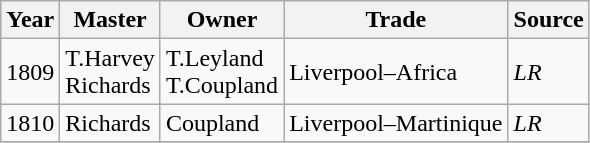<table class=" wikitable">
<tr>
<th>Year</th>
<th>Master</th>
<th>Owner</th>
<th>Trade</th>
<th>Source</th>
</tr>
<tr>
<td>1809</td>
<td>T.Harvey<br>Richards</td>
<td>T.Leyland<br>T.Coupland</td>
<td>Liverpool–Africa</td>
<td><em>LR</em></td>
</tr>
<tr>
<td>1810</td>
<td>Richards</td>
<td>Coupland</td>
<td>Liverpool–Martinique</td>
<td><em>LR</em></td>
</tr>
<tr>
</tr>
</table>
